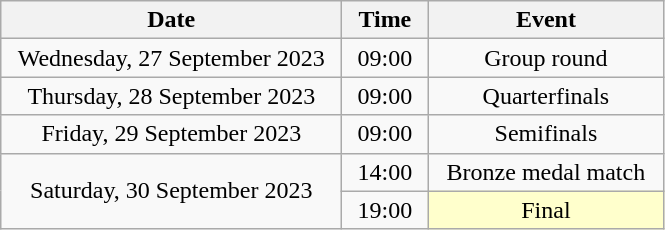<table class = "wikitable" style="text-align:center;">
<tr>
<th width=220>Date</th>
<th width=50>Time</th>
<th width=150>Event</th>
</tr>
<tr>
<td>Wednesday, 27 September 2023</td>
<td>09:00</td>
<td>Group round</td>
</tr>
<tr>
<td>Thursday, 28 September 2023</td>
<td>09:00</td>
<td>Quarterfinals</td>
</tr>
<tr>
<td>Friday, 29 September 2023</td>
<td>09:00</td>
<td>Semifinals</td>
</tr>
<tr>
<td rowspan=2>Saturday, 30 September 2023</td>
<td>14:00</td>
<td>Bronze medal match</td>
</tr>
<tr>
<td>19:00</td>
<td style="background:#ffffcc;">Final</td>
</tr>
</table>
